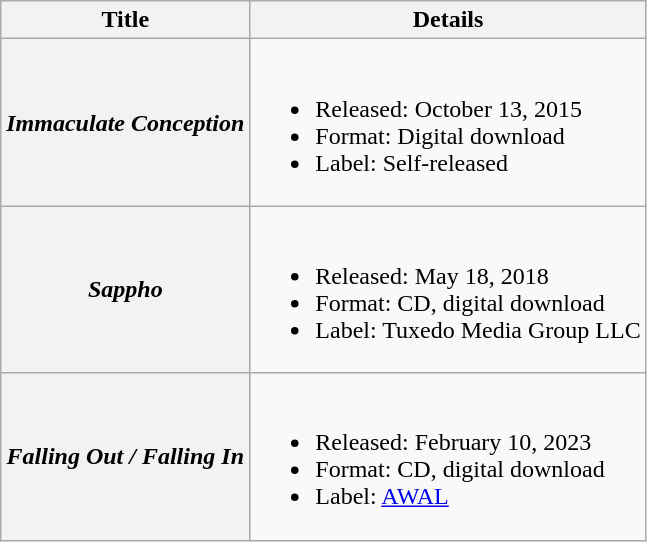<table class="wikitable plainrowheaders">
<tr>
<th>Title</th>
<th>Details</th>
</tr>
<tr>
<th scope="row"><em>Immaculate Conception</em></th>
<td><br><ul><li>Released: October 13, 2015</li><li>Format: Digital download</li><li>Label: Self-released</li></ul></td>
</tr>
<tr>
<th scope="row"><em>Sappho</em></th>
<td><br><ul><li>Released: May 18, 2018</li><li>Format: CD, digital download</li><li>Label: Tuxedo Media Group LLC</li></ul></td>
</tr>
<tr>
<th scope="row"><em>Falling Out / Falling In</em></th>
<td><br><ul><li>Released: February 10, 2023</li><li>Format: CD, digital download</li><li>Label: <a href='#'>AWAL</a></li></ul></td>
</tr>
</table>
